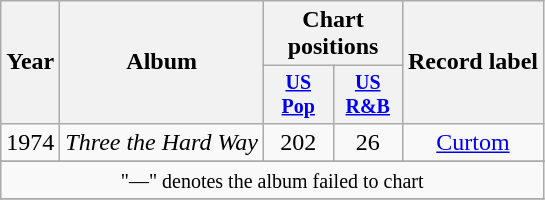<table class="wikitable" style="text-align:center;">
<tr>
<th rowspan="2">Year</th>
<th rowspan="2">Album</th>
<th colspan="2">Chart positions</th>
<th rowspan="2">Record label</th>
</tr>
<tr style="font-size:smaller;">
<th width="40"><a href='#'>US Pop</a><br></th>
<th width="40"><a href='#'>US R&B</a><br></th>
</tr>
<tr>
<td rowspan="1">1974</td>
<td align="left"><em>Three the Hard Way</em></td>
<td>202</td>
<td>26</td>
<td rowspan="1"><a href='#'>Curtom</a></td>
</tr>
<tr>
</tr>
<tr>
<td align="center" colspan="7"><small>"—" denotes the album failed to chart</small></td>
</tr>
<tr>
</tr>
</table>
